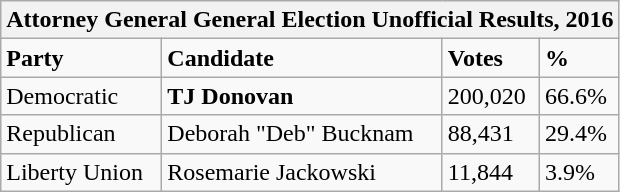<table class="wikitable">
<tr>
<th colspan="4">Attorney General General Election Unofficial Results, 2016</th>
</tr>
<tr>
<td><strong>Party</strong></td>
<td><strong>Candidate</strong></td>
<td><strong>Votes</strong></td>
<td><strong>%</strong></td>
</tr>
<tr>
<td>Democratic</td>
<td><strong>TJ Donovan</strong></td>
<td>200,020</td>
<td>66.6%</td>
</tr>
<tr>
<td>Republican</td>
<td>Deborah "Deb" Bucknam</td>
<td>88,431</td>
<td>29.4%</td>
</tr>
<tr>
<td>Liberty Union</td>
<td>Rosemarie Jackowski</td>
<td>11,844</td>
<td>3.9%</td>
</tr>
</table>
